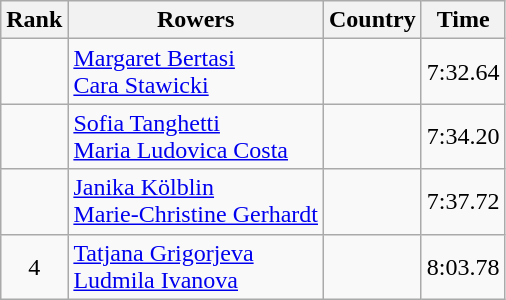<table class="wikitable" style="text-align:center">
<tr>
<th>Rank</th>
<th>Rowers</th>
<th>Country</th>
<th>Time</th>
</tr>
<tr>
<td></td>
<td align="left"><a href='#'>Margaret Bertasi</a><br><a href='#'>Cara Stawicki</a></td>
<td align="left"></td>
<td>7:32.64</td>
</tr>
<tr>
<td></td>
<td align="left"><a href='#'>Sofia Tanghetti</a><br><a href='#'>Maria Ludovica Costa</a></td>
<td align="left"></td>
<td>7:34.20</td>
</tr>
<tr>
<td></td>
<td align="left"><a href='#'>Janika Kölblin</a><br><a href='#'>Marie-Christine Gerhardt</a></td>
<td align="left"></td>
<td>7:37.72</td>
</tr>
<tr>
<td>4</td>
<td align="left"><a href='#'>Tatjana Grigorjeva</a><br><a href='#'>Ludmila Ivanova</a></td>
<td align="left"></td>
<td>8:03.78</td>
</tr>
</table>
